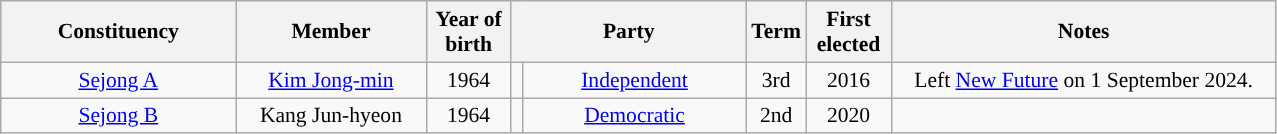<table class="wikitable sortable" style="font-size:90%; text-align:center">
<tr>
<th scope="col" style="width:150px;">Constituency</th>
<th scope="col" style="width:120px;">Member</th>
<th scope="col" style="width:50px;">Year of birth</th>
<th scope="col" style="width:150px;" colspan="2">Party</th>
<th scope="col" style="width:20px;">Term</th>
<th scope="col" style="width:50px;">First elected</th>
<th scope="col" style="width:250px;" class="unsortable">Notes</th>
</tr>
<tr>
<td><a href='#'>Sejong A</a></td>
<td><a href='#'>Kim Jong-min</a></td>
<td>1964</td>
<td scope="row" width="1" style="background-color:"></td>
<td><a href='#'>Independent</a></td>
<td>3rd</td>
<td>2016</td>
<td>Left <a href='#'>New Future</a> on 1 September 2024. </td>
</tr>
<tr>
<td><a href='#'>Sejong B</a></td>
<td>Kang Jun-hyeon</td>
<td>1964</td>
<td scope="row" style="background-color:"></td>
<td><a href='#'>Democratic</a></td>
<td>2nd</td>
<td>2020</td>
<td></td>
</tr>
</table>
